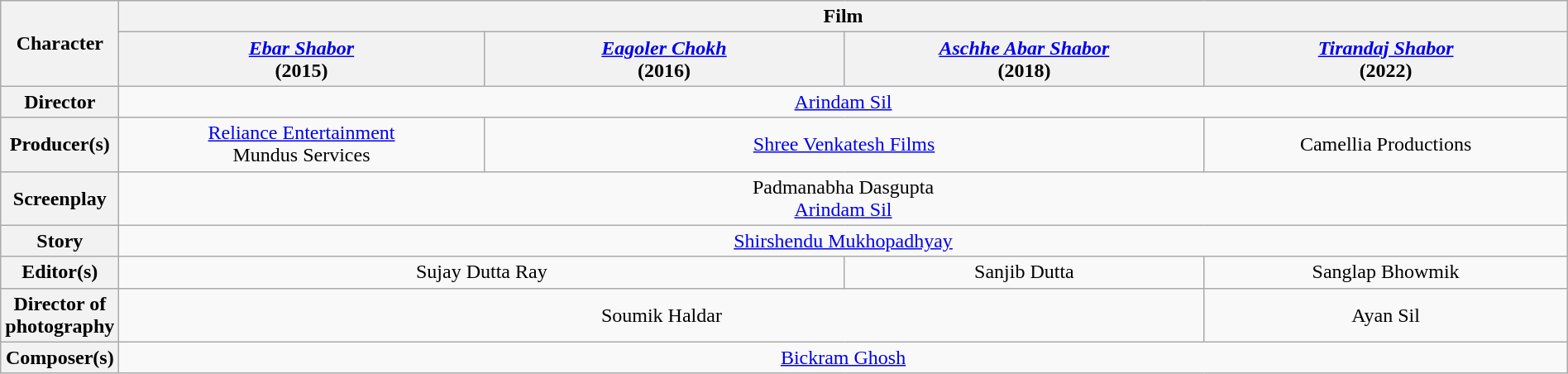<table class="wikitable" style="text-align:center;" width="100%">
<tr>
<th rowspan="2">Character</th>
<th colspan="4">Film</th>
</tr>
<tr>
<th style="width:25%;"><em><a href='#'>Ebar Shabor</a></em> <br>(2015)</th>
<th style="width:25%;"><em><a href='#'>Eagoler Chokh</a></em> <br>(2016)</th>
<th style="width:25%;"><em><a href='#'>Aschhe Abar Shabor</a></em><br>(2018)</th>
<th style="width:25%;"><em><a href='#'>Tirandaj Shabor</a></em><br>(2022)</th>
</tr>
<tr>
<th>Director</th>
<td colspan="4"><a href='#'>Arindam Sil</a></td>
</tr>
<tr>
<th>Producer(s)</th>
<td><a href='#'>Reliance Entertainment</a><br>Mundus Services</td>
<td colspan="2"><a href='#'>Shree Venkatesh Films</a></td>
<td>Camellia Productions</td>
</tr>
<tr>
<th>Screenplay</th>
<td colspan="4">Padmanabha Dasgupta<br> <a href='#'>Arindam Sil</a></td>
</tr>
<tr>
<th>Story</th>
<td colspan="4"><a href='#'>Shirshendu Mukhopadhyay</a></td>
</tr>
<tr>
<th>Editor(s)</th>
<td colspan="2">Sujay Dutta Ray</td>
<td colspan="1">Sanjib Dutta</td>
<td>Sanglap Bhowmik</td>
</tr>
<tr>
<th>Director of photography</th>
<td colspan="3">Soumik Haldar</td>
<td>Ayan Sil</td>
</tr>
<tr>
<th>Composer(s)</th>
<td colspan="4"><a href='#'>Bickram Ghosh</a></td>
</tr>
</table>
